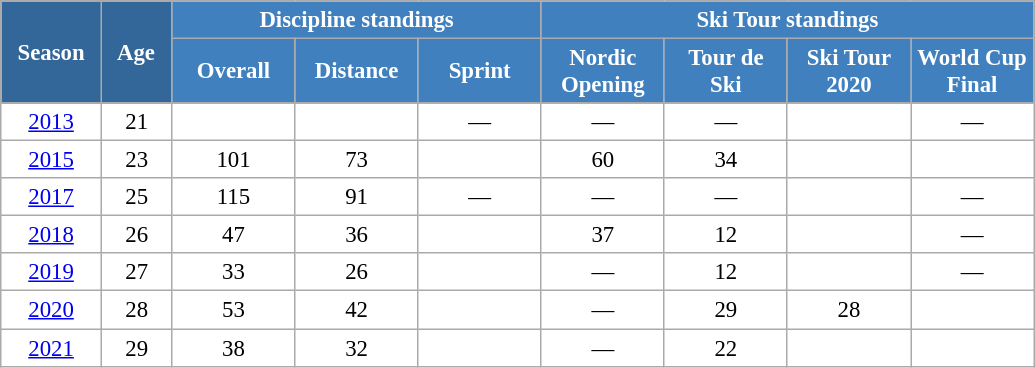<table class="wikitable" style="font-size:95%; text-align:center; border:grey solid 1px; border-collapse:collapse; background:#ffffff;">
<tr>
<th style="background-color:#369; color:white; width:60px;" rowspan="2"> Season </th>
<th style="background-color:#369; color:white; width:40px;" rowspan="2"> Age </th>
<th style="background-color:#4180be; color:white;" colspan="3">Discipline standings</th>
<th style="background-color:#4180be; color:white;" colspan="4">Ski Tour standings</th>
</tr>
<tr>
<th style="background-color:#4180be; color:white; width:75px;">Overall</th>
<th style="background-color:#4180be; color:white; width:75px;">Distance</th>
<th style="background-color:#4180be; color:white; width:75px;">Sprint</th>
<th style="background-color:#4180be; color:white; width:75px;">Nordic<br>Opening</th>
<th style="background-color:#4180be; color:white; width:75px;">Tour de<br>Ski</th>
<th style="background-color:#4180be; color:white; width:75px;">Ski Tour<br>2020</th>
<th style="background-color:#4180be; color:white; width:75px;">World Cup<br>Final</th>
</tr>
<tr>
<td><a href='#'>2013</a></td>
<td>21</td>
<td></td>
<td></td>
<td>—</td>
<td>—</td>
<td>—</td>
<td></td>
<td>—</td>
</tr>
<tr>
<td><a href='#'>2015</a></td>
<td>23</td>
<td>101</td>
<td>73</td>
<td></td>
<td>60</td>
<td>34</td>
<td></td>
<td></td>
</tr>
<tr>
<td><a href='#'>2017</a></td>
<td>25</td>
<td>115</td>
<td>91</td>
<td>—</td>
<td>—</td>
<td>—</td>
<td></td>
<td>—</td>
</tr>
<tr>
<td><a href='#'>2018</a></td>
<td>26</td>
<td>47</td>
<td>36</td>
<td></td>
<td>37</td>
<td>12</td>
<td></td>
<td>—</td>
</tr>
<tr>
<td><a href='#'>2019</a></td>
<td>27</td>
<td>33</td>
<td>26</td>
<td></td>
<td>—</td>
<td>12</td>
<td></td>
<td>—</td>
</tr>
<tr>
<td><a href='#'>2020</a></td>
<td>28</td>
<td>53</td>
<td>42</td>
<td></td>
<td>—</td>
<td>29</td>
<td>28</td>
<td></td>
</tr>
<tr>
<td><a href='#'>2021</a></td>
<td>29</td>
<td>38</td>
<td>32</td>
<td></td>
<td>—</td>
<td>22</td>
<td></td>
<td></td>
</tr>
</table>
